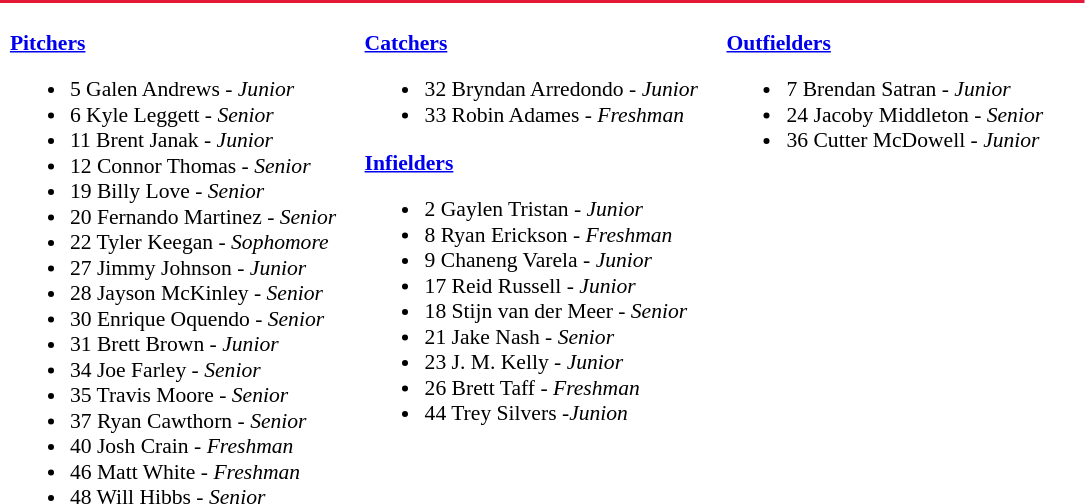<table class="toccolours" style="border-collapse:collapse; font-size:90%;">
<tr>
<td colspan="9" style=background:#E31937;color:white></td>
</tr>
<tr>
</tr>
<tr>
<td width="03"> </td>
<td valign="top"><br><strong><a href='#'>Pitchers</a></strong><ul><li>5  Galen Andrews - <em>Junior</em></li><li>6 Kyle Leggett - <em>Senior</em></li><li>11 Brent Janak - <em>Junior</em></li><li>12 Connor Thomas - <em>Senior</em></li><li>19 Billy Love - <em>Senior</em></li><li>20 Fernando Martinez - <em>Senior</em></li><li>22 Tyler Keegan - <em>Sophomore</em></li><li>27 Jimmy Johnson - <em>Junior</em></li><li>28 Jayson McKinley - <em>Senior</em></li><li>30 Enrique Oquendo - <em>Senior</em></li><li>31 Brett Brown - <em>Junior</em></li><li>34 Joe Farley - <em>Senior</em></li><li>35 Travis Moore - <em>Senior</em></li><li>37 Ryan Cawthorn - <em>Senior</em></li><li>40 Josh Crain - <em> Freshman</em></li><li>46 Matt White - <em> Freshman</em></li><li>48 Will Hibbs - <em>Senior</em></li></ul></td>
<td width="15"> </td>
<td valign="top"><br><strong><a href='#'>Catchers</a></strong><ul><li>32 Bryndan Arredondo  - <em>Junior</em></li><li>33 Robin Adames - <em>Freshman</em></li></ul><strong><a href='#'>Infielders</a></strong><ul><li>2  Gaylen Tristan - <em>Junior</em></li><li>8  Ryan Erickson - <em> Freshman</em></li><li>9  Chaneng Varela - <em>Junior</em></li><li>17  Reid Russell - <em>Junior</em></li><li>18  Stijn van der Meer - <em>Senior</em></li><li>21 Jake Nash - <em>Senior</em></li><li>23 J. M. Kelly - <em>Junior</em></li><li>26 Brett Taff - <em>Freshman</em></li><li>44 Trey Silvers -<em>Junion</em></li></ul></td>
<td width="15"> </td>
<td valign="top"><br><strong><a href='#'>Outfielders</a></strong><ul><li>7  Brendan Satran - <em>Junior</em></li><li>24  Jacoby Middleton - <em>Senior</em></li><li>36 Cutter McDowell - <em> Junior</em></li></ul></td>
<td width="25"> </td>
</tr>
</table>
